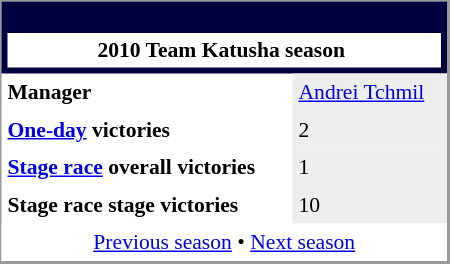<table align="right" cellpadding="4" cellspacing="0" style="margin-left:1em; width:300px; font-size:90%; border:1px solid #999; border-right-width:2px; border-bottom-width:2px; background-color:white;">
<tr>
<th colspan="2" style="background-color:#000040;"><br><table style="background:#FFFFFF;text-align:center;width:100%;">
<tr>
<td style="background:#FFFFFF;" align="center" width="100%"><span> 2010 Team Katusha season</span></td>
<td padding=15px></td>
</tr>
</table>
</th>
</tr>
<tr>
<td><strong>Manager </strong></td>
<td bgcolor=#EEEEEE><a href='#'>Andrei Tchmil</a></td>
</tr>
<tr>
<td><strong><a href='#'>One-day</a> victories</strong></td>
<td bgcolor=#EEEEEE>2</td>
</tr>
<tr>
<td><strong><a href='#'>Stage race</a> overall victories</strong></td>
<td bgcolor=#EEEEEE>1</td>
</tr>
<tr>
<td><strong>Stage race stage victories</strong></td>
<td bgcolor=#EEEEEE>10</td>
</tr>
<tr>
<td colspan="2" bgcolor="white" align="center"><a href='#'>Previous season</a> • <a href='#'>Next season</a></td>
</tr>
</table>
